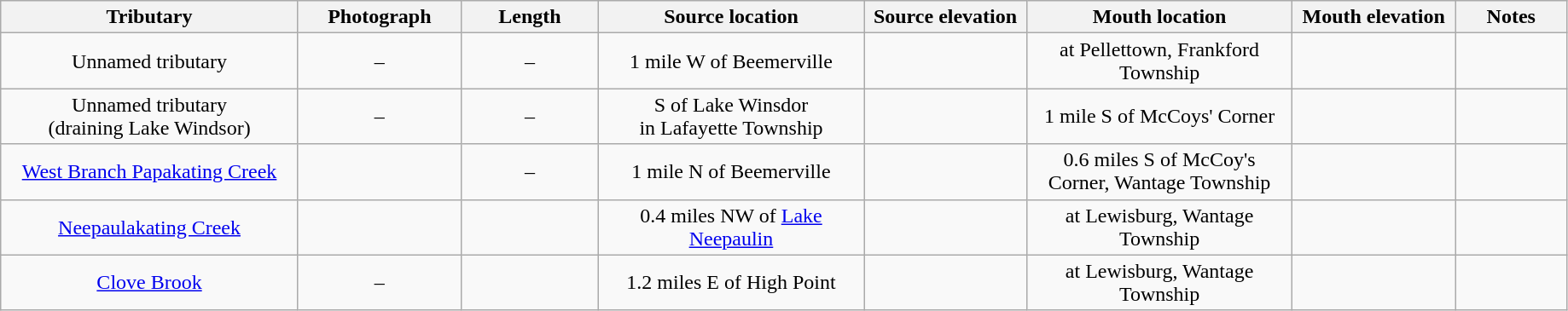<table class="wikitable" style="text-align:center">
<tr>
<th scope=col width=225>Tributary</th>
<th scope=col width=120>Photograph</th>
<th scope=col width=100>Length</th>
<th scope=col width=200>Source location</th>
<th scope=col width=120>Source elevation</th>
<th scope=col width=200>Mouth location</th>
<th scope=col width=120>Mouth elevation</th>
<th scope=col width=80>Notes</th>
</tr>
<tr>
<td>Unnamed tributary</td>
<td>–</td>
<td>–</td>
<td>1 mile W of Beemerville<br></td>
<td></td>
<td>at Pellettown, Frankford Township<br></td>
<td></td>
<td></td>
</tr>
<tr>
<td>Unnamed tributary<br>(draining Lake Windsor)</td>
<td>–</td>
<td>–</td>
<td>S of Lake Winsdor<br>in Lafayette Township<br></td>
<td></td>
<td>1 mile S of McCoys' Corner<br></td>
<td></td>
<td></td>
</tr>
<tr>
<td><a href='#'>West Branch Papakating Creek</a></td>
<td></td>
<td>–</td>
<td>1 mile N of Beemerville<br></td>
<td></td>
<td>0.6 miles S of McCoy's Corner, Wantage Township<br></td>
<td></td>
<td></td>
</tr>
<tr>
<td><a href='#'>Neepaulakating Creek</a></td>
<td></td>
<td></td>
<td>0.4 miles NW of <a href='#'>Lake Neepaulin</a></td>
<td></td>
<td>at Lewisburg, Wantage Township<br></td>
<td></td>
<td></td>
</tr>
<tr>
<td><a href='#'>Clove Brook</a></td>
<td>–</td>
<td></td>
<td>1.2 miles E of High Point<br></td>
<td></td>
<td>at Lewisburg, Wantage Township<br></td>
<td></td>
<td></td>
</tr>
</table>
